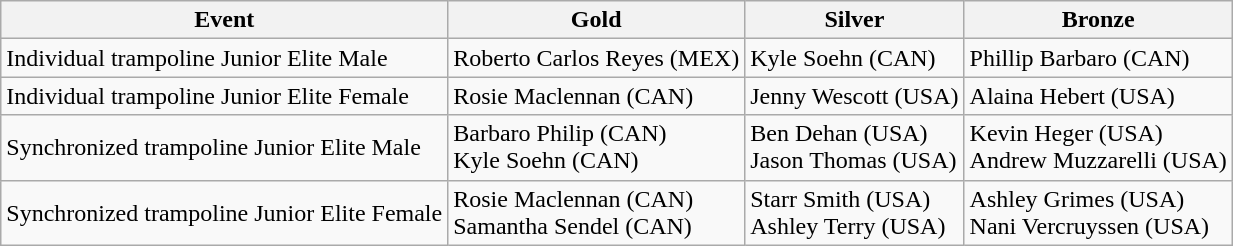<table class="wikitable">
<tr>
<th>Event</th>
<th>Gold</th>
<th>Silver</th>
<th>Bronze</th>
</tr>
<tr>
<td>Individual trampoline Junior Elite Male</td>
<td>Roberto Carlos Reyes (MEX)</td>
<td>Kyle Soehn  (CAN)</td>
<td>Phillip Barbaro (CAN)</td>
</tr>
<tr>
<td>Individual trampoline Junior Elite Female</td>
<td>Rosie Maclennan (CAN)</td>
<td>Jenny Wescott (USA)</td>
<td>Alaina Hebert (USA)</td>
</tr>
<tr>
<td>Synchronized trampoline Junior Elite Male</td>
<td>Barbaro Philip (CAN)<br>Kyle Soehn (CAN)</td>
<td>Ben Dehan (USA)<br>Jason Thomas (USA)</td>
<td>Kevin Heger (USA)<br>Andrew Muzzarelli (USA)</td>
</tr>
<tr>
<td>Synchronized trampoline Junior Elite Female</td>
<td>Rosie Maclennan (CAN)<br>Samantha Sendel (CAN)</td>
<td>Starr Smith (USA)<br>Ashley Terry (USA)</td>
<td>Ashley Grimes (USA)<br>Nani Vercruyssen (USA)</td>
</tr>
</table>
